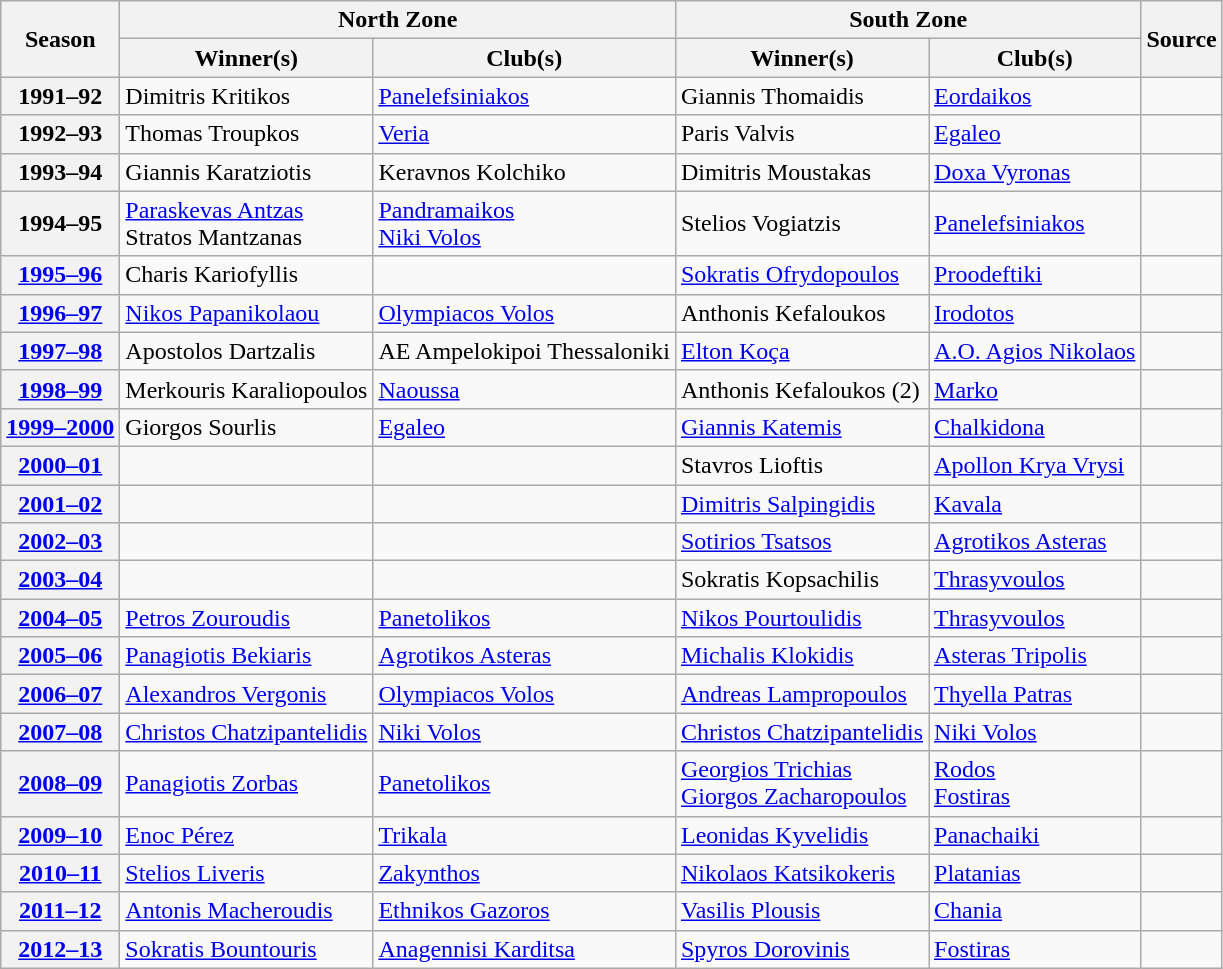<table class="wikitable" style="margin-right: 0;">
<tr text-align:center;">
<th rowspan=2>Season</th>
<th colspan=2>North Zone</th>
<th colspan=2>South Zone</th>
<th rowspan=2>Source</th>
</tr>
<tr>
<th>Winner(s)</th>
<th>Club(s)</th>
<th>Winner(s)</th>
<th>Club(s)</th>
</tr>
<tr>
<th>1991–92</th>
<td> Dimitris Kritikos</td>
<td><a href='#'>Panelefsiniakos</a></td>
<td> Giannis Thomaidis</td>
<td><a href='#'>Eordaikos</a></td>
<td align="center"></td>
</tr>
<tr>
<th>1992–93</th>
<td> Thomas Troupkos</td>
<td><a href='#'>Veria</a></td>
<td> Paris Valvis</td>
<td><a href='#'>Egaleo</a></td>
<td align="center"></td>
</tr>
<tr>
<th>1993–94</th>
<td> Giannis Karatziotis</td>
<td>Keravnos Kolchiko</td>
<td> Dimitris Moustakas</td>
<td><a href='#'>Doxa Vyronas</a></td>
<td align="center"></td>
</tr>
<tr>
<th>1994–95</th>
<td> <a href='#'>Paraskevas Antzas</a><br> Stratos Mantzanas</td>
<td><a href='#'>Pandramaikos</a><br><a href='#'>Niki Volos</a></td>
<td> Stelios Vogiatzis</td>
<td><a href='#'>Panelefsiniakos</a></td>
<td align="center"></td>
</tr>
<tr>
<th><a href='#'>1995–96</a></th>
<td> Charis Kariofyllis</td>
<td></td>
<td> <a href='#'>Sokratis Ofrydopoulos</a></td>
<td><a href='#'>Proodeftiki</a></td>
<td align="center"></td>
</tr>
<tr>
<th><a href='#'>1996–97</a></th>
<td> <a href='#'>Nikos Papanikolaou</a></td>
<td><a href='#'>Olympiacos Volos</a></td>
<td> Anthonis Kefaloukos</td>
<td><a href='#'>Irodotos</a></td>
<td align="center"></td>
</tr>
<tr>
<th><a href='#'>1997–98</a></th>
<td> Apostolos Dartzalis</td>
<td>AE Ampelokipoi Thessaloniki</td>
<td> <a href='#'>Elton Koça</a></td>
<td><a href='#'>A.O. Agios Nikolaos</a></td>
<td align="center"></td>
</tr>
<tr>
<th><a href='#'>1998–99</a></th>
<td> Merkouris Karaliopoulos</td>
<td><a href='#'>Naoussa</a></td>
<td> Anthonis Kefaloukos (2)</td>
<td><a href='#'>Marko</a></td>
<td align="center"></td>
</tr>
<tr>
<th><a href='#'>1999–2000</a></th>
<td> Giorgos Sourlis</td>
<td><a href='#'>Egaleo</a></td>
<td> <a href='#'>Giannis Katemis</a></td>
<td><a href='#'>Chalkidona</a></td>
<td align="center"></td>
</tr>
<tr>
<th><a href='#'>2000–01</a></th>
<td></td>
<td></td>
<td> Stavros Lioftis</td>
<td><a href='#'>Apollon Krya Vrysi</a></td>
<td align="center"></td>
</tr>
<tr>
<th><a href='#'>2001–02</a></th>
<td></td>
<td></td>
<td> <a href='#'>Dimitris Salpingidis</a></td>
<td><a href='#'>Kavala</a></td>
<td align="center"></td>
</tr>
<tr>
<th><a href='#'>2002–03</a></th>
<td></td>
<td></td>
<td> <a href='#'>Sotirios Tsatsos</a></td>
<td><a href='#'>Agrotikos Asteras</a></td>
<td align="center"></td>
</tr>
<tr>
<th><a href='#'>2003–04</a></th>
<td></td>
<td></td>
<td> Sokratis Kopsachilis</td>
<td><a href='#'>Thrasyvoulos</a></td>
<td align="center"></td>
</tr>
<tr>
<th><a href='#'>2004–05</a></th>
<td> <a href='#'>Petros Zouroudis</a></td>
<td><a href='#'>Panetolikos</a></td>
<td> <a href='#'>Nikos Pourtoulidis</a></td>
<td><a href='#'>Thrasyvoulos</a></td>
<td align="center"></td>
</tr>
<tr>
<th><a href='#'>2005–06</a></th>
<td> <a href='#'>Panagiotis Bekiaris</a></td>
<td><a href='#'>Agrotikos Asteras</a></td>
<td> <a href='#'>Michalis Klokidis</a></td>
<td><a href='#'>Asteras Tripolis</a></td>
<td align="center"></td>
</tr>
<tr>
<th><a href='#'>2006–07</a></th>
<td> <a href='#'>Alexandros Vergonis</a></td>
<td><a href='#'>Olympiacos Volos</a></td>
<td> <a href='#'>Andreas Lampropoulos</a></td>
<td><a href='#'>Thyella Patras</a></td>
<td align="center"></td>
</tr>
<tr>
<th><a href='#'>2007–08</a></th>
<td> <a href='#'>Christos Chatzipantelidis</a></td>
<td><a href='#'>Niki Volos</a></td>
<td> <a href='#'>Christos Chatzipantelidis</a></td>
<td><a href='#'>Niki Volos</a></td>
<td align="center"></td>
</tr>
<tr>
<th><a href='#'>2008–09</a></th>
<td> <a href='#'>Panagiotis Zorbas</a></td>
<td><a href='#'>Panetolikos</a></td>
<td> <a href='#'>Georgios Trichias</a><br> <a href='#'>Giorgos Zacharopoulos</a></td>
<td><a href='#'>Rodos</a><br><a href='#'>Fostiras</a></td>
<td align="center"></td>
</tr>
<tr>
<th><a href='#'>2009–10</a></th>
<td> <a href='#'>Enoc Pérez</a></td>
<td><a href='#'>Trikala</a></td>
<td> <a href='#'>Leonidas Kyvelidis</a></td>
<td><a href='#'>Panachaiki</a></td>
<td align="center"></td>
</tr>
<tr>
<th><a href='#'>2010–11</a></th>
<td> <a href='#'>Stelios Liveris</a></td>
<td><a href='#'>Zakynthos</a></td>
<td> <a href='#'>Nikolaos Katsikokeris</a></td>
<td><a href='#'>Platanias</a></td>
<td align="center"></td>
</tr>
<tr>
<th><a href='#'>2011–12</a></th>
<td> <a href='#'>Antonis Macheroudis</a></td>
<td><a href='#'>Ethnikos Gazoros</a></td>
<td> <a href='#'>Vasilis Plousis</a></td>
<td><a href='#'>Chania</a></td>
<td align="center"></td>
</tr>
<tr>
<th><a href='#'>2012–13</a></th>
<td> <a href='#'>Sokratis Bountouris</a></td>
<td><a href='#'>Anagennisi Karditsa</a></td>
<td> <a href='#'>Spyros Dorovinis</a></td>
<td><a href='#'>Fostiras</a></td>
<td align="center"></td>
</tr>
</table>
